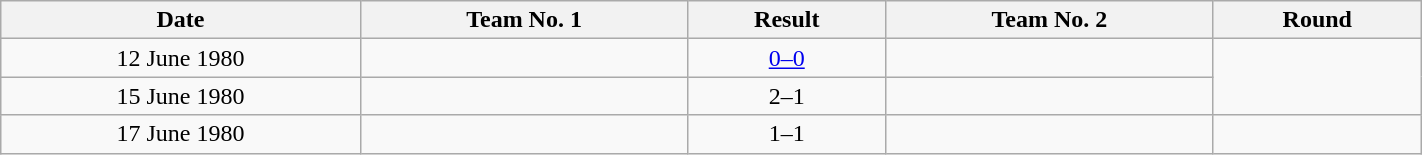<table class="wikitable"  style="text-align:center; width:75%;">
<tr>
<th>Date</th>
<th>Team No. 1</th>
<th>Result</th>
<th>Team No. 2</th>
<th>Round</th>
</tr>
<tr>
<td>12 June 1980</td>
<td></td>
<td style="text-align:center;"><a href='#'>0–0</a></td>
<td></td>
<td rowspan="2"></td>
</tr>
<tr>
<td>15 June 1980</td>
<td></td>
<td style="text-align:center;">2–1</td>
<td></td>
</tr>
<tr>
<td>17 June 1980</td>
<td></td>
<td style="text-align:center;">1–1</td>
<td></td>
<td></td>
</tr>
</table>
